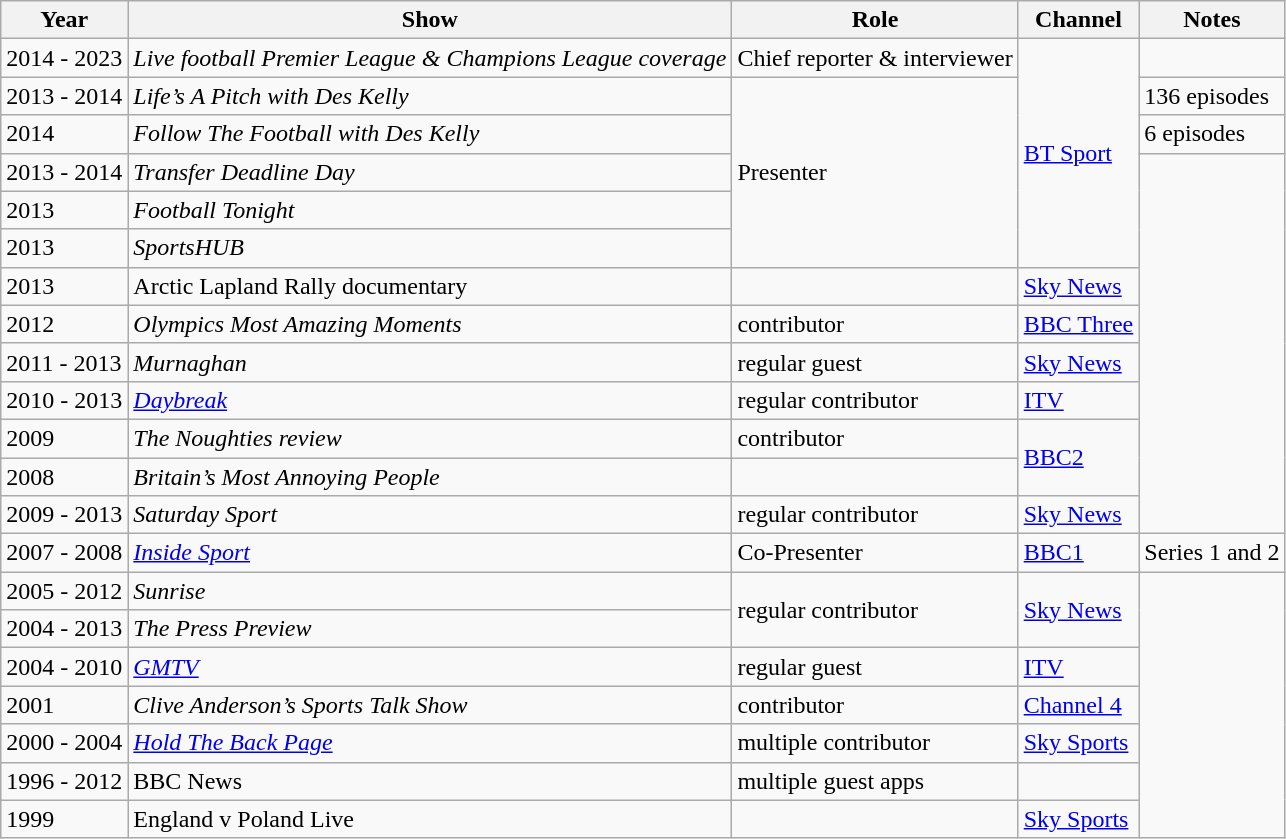<table class="wikitable">
<tr>
<th>Year</th>
<th>Show</th>
<th>Role</th>
<th>Channel</th>
<th>Notes</th>
</tr>
<tr>
<td>2014 - 2023</td>
<td><em>Live football Premier League & Champions League coverage</em></td>
<td>Chief reporter & interviewer</td>
<td rowspan="6"><a href='#'>BT Sport</a></td>
</tr>
<tr>
<td>2013 - 2014</td>
<td><em>Life’s A Pitch with Des Kelly</em></td>
<td rowspan="5">Presenter</td>
<td>136 episodes</td>
</tr>
<tr>
<td>2014</td>
<td><em>Follow The Football with Des Kelly</em></td>
<td>6 episodes</td>
</tr>
<tr>
<td>2013 - 2014</td>
<td><em>Transfer Deadline Day</em></td>
<td rowspan="10"></td>
</tr>
<tr>
<td>2013</td>
<td><em>Football Tonight</em></td>
</tr>
<tr>
<td>2013</td>
<td><em>SportsHUB</em></td>
</tr>
<tr>
<td>2013</td>
<td>Arctic Lapland Rally documentary</td>
<td></td>
<td><a href='#'>Sky News</a></td>
</tr>
<tr>
<td>2012</td>
<td><em>Olympics Most Amazing Moments</em></td>
<td>contributor</td>
<td><a href='#'>BBC Three</a></td>
</tr>
<tr>
<td>2011 - 2013</td>
<td><em>Murnaghan</em></td>
<td>regular guest</td>
<td><a href='#'>Sky News</a></td>
</tr>
<tr>
<td>2010 - 2013</td>
<td><em><a href='#'>Daybreak</a></em></td>
<td>regular contributor</td>
<td><a href='#'>ITV</a></td>
</tr>
<tr>
<td>2009</td>
<td><em>The Noughties review</em></td>
<td>contributor</td>
<td rowspan="2"><a href='#'>BBC2</a></td>
</tr>
<tr>
<td>2008</td>
<td><em>Britain’s Most Annoying People</em></td>
<td></td>
</tr>
<tr>
<td>2009 - 2013</td>
<td><em>Saturday Sport</em></td>
<td>regular contributor</td>
<td><a href='#'>Sky News</a></td>
</tr>
<tr>
<td>2007 - 2008</td>
<td><em><a href='#'>Inside Sport</a></em></td>
<td>Co-Presenter</td>
<td><a href='#'>BBC1</a></td>
<td>Series 1 and 2</td>
</tr>
<tr>
<td>2005 - 2012</td>
<td><em>Sunrise</em></td>
<td rowspan="2">regular contributor</td>
<td rowspan="2"><a href='#'>Sky News</a></td>
<td rowspan="7"></td>
</tr>
<tr>
<td>2004 - 2013</td>
<td><em>The Press Preview</em></td>
</tr>
<tr>
<td>2004 - 2010</td>
<td><em><a href='#'>GMTV</a></em></td>
<td>regular guest</td>
<td><a href='#'>ITV</a></td>
</tr>
<tr>
<td>2001</td>
<td><em>Clive Anderson’s Sports Talk Show</em></td>
<td>contributor</td>
<td><a href='#'>Channel 4</a></td>
</tr>
<tr>
<td rowspan="1">2000 - 2004</td>
<td><em><a href='#'>Hold The Back Page</a></em></td>
<td>multiple contributor</td>
<td><a href='#'>Sky Sports</a></td>
</tr>
<tr>
<td>1996 - 2012</td>
<td>BBC News</td>
<td>multiple guest apps</td>
<td></td>
</tr>
<tr>
<td>1999</td>
<td>England v Poland Live</td>
<td></td>
<td><a href='#'>Sky Sports</a></td>
</tr>
</table>
